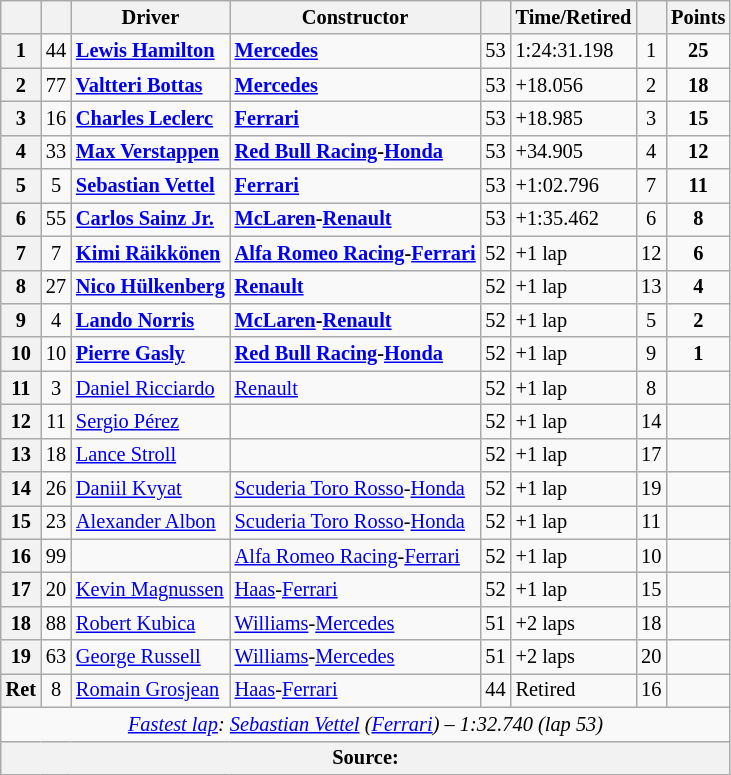<table class="wikitable sortable" style="font-size:85%">
<tr>
<th scope="col"></th>
<th scope="col"></th>
<th scope="col">Driver</th>
<th scope="col">Constructor</th>
<th scope="col" class="unsortable"></th>
<th scope="col" class="unsortable">Time/Retired</th>
<th scope="col"></th>
<th scope="col">Points</th>
</tr>
<tr>
<th>1</th>
<td align="center">44</td>
<td data-sort-value="HAM"> <strong><a href='#'>Lewis Hamilton</a></strong></td>
<td><strong><a href='#'>Mercedes</a></strong></td>
<td>53</td>
<td>1:24:31.198</td>
<td align="center">1</td>
<td align="center"><strong>25</strong></td>
</tr>
<tr>
<th>2</th>
<td align="center">77</td>
<td data-sort-value="BOT"> <strong><a href='#'>Valtteri Bottas</a></strong></td>
<td><strong><a href='#'>Mercedes</a></strong></td>
<td>53</td>
<td>+18.056</td>
<td align="center">2</td>
<td align="center"><strong>18</strong></td>
</tr>
<tr>
<th>3</th>
<td align="center">16</td>
<td data-sort-value="LEC"> <strong><a href='#'>Charles Leclerc</a></strong></td>
<td><strong><a href='#'>Ferrari</a></strong></td>
<td>53</td>
<td>+18.985</td>
<td align="center">3</td>
<td align="center"><strong>15</strong></td>
</tr>
<tr>
<th>4</th>
<td align="center">33</td>
<td data-sort-value="VER"> <strong><a href='#'>Max Verstappen</a></strong></td>
<td><strong><a href='#'>Red Bull Racing</a>-<a href='#'>Honda</a></strong></td>
<td>53</td>
<td>+34.905</td>
<td align="center">4</td>
<td align="center"><strong>12</strong></td>
</tr>
<tr>
<th>5</th>
<td align="center">5</td>
<td data-sort-value="VET"> <strong><a href='#'>Sebastian Vettel</a></strong></td>
<td><strong><a href='#'>Ferrari</a></strong></td>
<td>53</td>
<td>+1:02.796</td>
<td align="center">7</td>
<td align="center"><strong>11</strong></td>
</tr>
<tr>
<th>6</th>
<td align="center">55</td>
<td data-sort-value="SAI"> <strong><a href='#'>Carlos Sainz Jr.</a></strong></td>
<td><strong><a href='#'>McLaren</a>-<a href='#'>Renault</a></strong></td>
<td>53</td>
<td>+1:35.462</td>
<td align="center">6</td>
<td align="center"><strong>8</strong></td>
</tr>
<tr>
<th>7</th>
<td align="center">7</td>
<td data-sort-value="RAI"> <strong><a href='#'>Kimi Räikkönen</a></strong></td>
<td><strong><a href='#'>Alfa Romeo Racing</a>-<a href='#'>Ferrari</a></strong></td>
<td>52</td>
<td>+1 lap</td>
<td align="center">12</td>
<td align="center"><strong>6</strong></td>
</tr>
<tr>
<th>8</th>
<td align="center">27</td>
<td data-sort-value="HUL"> <strong><a href='#'>Nico Hülkenberg</a></strong></td>
<td><strong><a href='#'>Renault</a></strong></td>
<td>52</td>
<td>+1 lap</td>
<td align="center">13</td>
<td align="center"><strong>4</strong></td>
</tr>
<tr>
<th>9</th>
<td align="center">4</td>
<td data-sort-value="NOR"> <strong><a href='#'>Lando Norris</a></strong></td>
<td><strong><a href='#'>McLaren</a>-<a href='#'>Renault</a></strong></td>
<td>52</td>
<td>+1 lap</td>
<td align="center">5</td>
<td align="center"><strong>2</strong></td>
</tr>
<tr>
<th>10</th>
<td align="center">10</td>
<td data-sort-value="GAS"> <strong><a href='#'>Pierre Gasly</a></strong></td>
<td><strong><a href='#'>Red Bull Racing</a>-<a href='#'>Honda</a></strong></td>
<td>52</td>
<td>+1 lap</td>
<td align="center">9</td>
<td align="center"><strong>1</strong></td>
</tr>
<tr>
<th>11</th>
<td align="center">3</td>
<td data-sort-value="RIC"> <a href='#'>Daniel Ricciardo</a></td>
<td><a href='#'>Renault</a></td>
<td>52</td>
<td>+1 lap</td>
<td align="center">8</td>
<td></td>
</tr>
<tr>
<th>12</th>
<td align="center">11</td>
<td data-sort-value="PER"> <a href='#'>Sergio Pérez</a></td>
<td></td>
<td>52</td>
<td>+1 lap</td>
<td align="center">14</td>
<td></td>
</tr>
<tr>
<th>13</th>
<td align="center">18</td>
<td data-sort-value="STR"> <a href='#'>Lance Stroll</a></td>
<td></td>
<td>52</td>
<td>+1 lap</td>
<td align="center">17</td>
<td></td>
</tr>
<tr>
<th>14</th>
<td align="center">26</td>
<td data-sort-value="KVY"> <a href='#'>Daniil Kvyat</a></td>
<td><a href='#'>Scuderia Toro Rosso</a>-<a href='#'>Honda</a></td>
<td>52</td>
<td>+1 lap</td>
<td align="center">19</td>
<td></td>
</tr>
<tr>
<th>15</th>
<td align="center">23</td>
<td data-sort-value="ALB"> <a href='#'>Alexander Albon</a></td>
<td><a href='#'>Scuderia Toro Rosso</a>-<a href='#'>Honda</a></td>
<td>52</td>
<td>+1 lap</td>
<td align="center">11</td>
<td></td>
</tr>
<tr>
<th>16</th>
<td align="center">99</td>
<td data-sort-value="GIO"></td>
<td><a href='#'>Alfa Romeo Racing</a>-<a href='#'>Ferrari</a></td>
<td>52</td>
<td>+1 lap</td>
<td align="center">10</td>
<td></td>
</tr>
<tr>
<th>17</th>
<td align="center">20</td>
<td data-sort-value="MAG"> <a href='#'>Kevin Magnussen</a></td>
<td><a href='#'>Haas</a>-<a href='#'>Ferrari</a></td>
<td>52</td>
<td>+1 lap</td>
<td align="center">15</td>
<td></td>
</tr>
<tr>
<th>18</th>
<td align="center">88</td>
<td data-sort-value="KUB"> <a href='#'>Robert Kubica</a></td>
<td><a href='#'>Williams</a>-<a href='#'>Mercedes</a></td>
<td>51</td>
<td>+2 laps</td>
<td align="center">18</td>
<td></td>
</tr>
<tr>
<th data-sort-value="19">19</th>
<td align="center">63</td>
<td data-sort-value="RUS"> <a href='#'>George Russell</a></td>
<td><a href='#'>Williams</a>-<a href='#'>Mercedes</a></td>
<td>51</td>
<td>+2 laps</td>
<td align="center">20</td>
<td></td>
</tr>
<tr>
<th data-sort-value="20">Ret</th>
<td align="center">8</td>
<td data-sort-value="GRO"> <a href='#'>Romain Grosjean</a></td>
<td><a href='#'>Haas</a>-<a href='#'>Ferrari</a></td>
<td>44</td>
<td>Retired</td>
<td align="center">16</td>
<td></td>
</tr>
<tr class="sortbottom">
<td colspan="8" align="center"><em><a href='#'>Fastest lap</a>:  <a href='#'>Sebastian Vettel</a> (<a href='#'>Ferrari</a>) – 1:32.740 (lap 53)</em></td>
</tr>
<tr>
<th colspan="8">Source:</th>
</tr>
</table>
